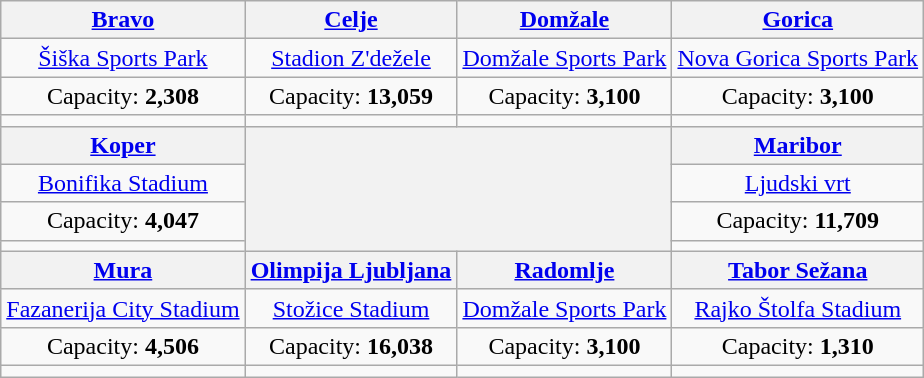<table class="wikitable" style="text-align:center">
<tr>
<th><a href='#'>Bravo</a></th>
<th><a href='#'>Celje</a></th>
<th><a href='#'>Domžale</a></th>
<th><a href='#'>Gorica</a></th>
</tr>
<tr>
<td><a href='#'>Šiška Sports Park</a></td>
<td><a href='#'>Stadion Z'dežele</a></td>
<td><a href='#'>Domžale Sports Park</a></td>
<td><a href='#'>Nova Gorica Sports Park</a></td>
</tr>
<tr>
<td>Capacity: <strong>2,308</strong></td>
<td>Capacity: <strong>13,059</strong></td>
<td>Capacity: <strong>3,100</strong></td>
<td>Capacity: <strong>3,100</strong></td>
</tr>
<tr>
<td></td>
<td></td>
<td></td>
<td></td>
</tr>
<tr>
<th><a href='#'>Koper</a></th>
<th colspan=2 rowspan=4><br></th>
<th><a href='#'>Maribor</a></th>
</tr>
<tr>
<td><a href='#'>Bonifika Stadium</a></td>
<td><a href='#'>Ljudski vrt</a></td>
</tr>
<tr>
<td>Capacity: <strong>4,047</strong></td>
<td>Capacity: <strong>11,709</strong></td>
</tr>
<tr>
<td></td>
<td></td>
</tr>
<tr>
<th><a href='#'>Mura</a></th>
<th><a href='#'>Olimpija Ljubljana</a></th>
<th><a href='#'>Radomlje</a></th>
<th><a href='#'>Tabor Sežana</a></th>
</tr>
<tr>
<td><a href='#'>Fazanerija City Stadium</a></td>
<td><a href='#'>Stožice Stadium</a></td>
<td><a href='#'>Domžale Sports Park</a></td>
<td><a href='#'>Rajko Štolfa Stadium</a></td>
</tr>
<tr>
<td>Capacity: <strong>4,506</strong></td>
<td>Capacity: <strong>16,038</strong></td>
<td>Capacity: <strong>3,100</strong></td>
<td>Capacity: <strong>1,310</strong></td>
</tr>
<tr>
<td></td>
<td></td>
<td></td>
<td></td>
</tr>
</table>
